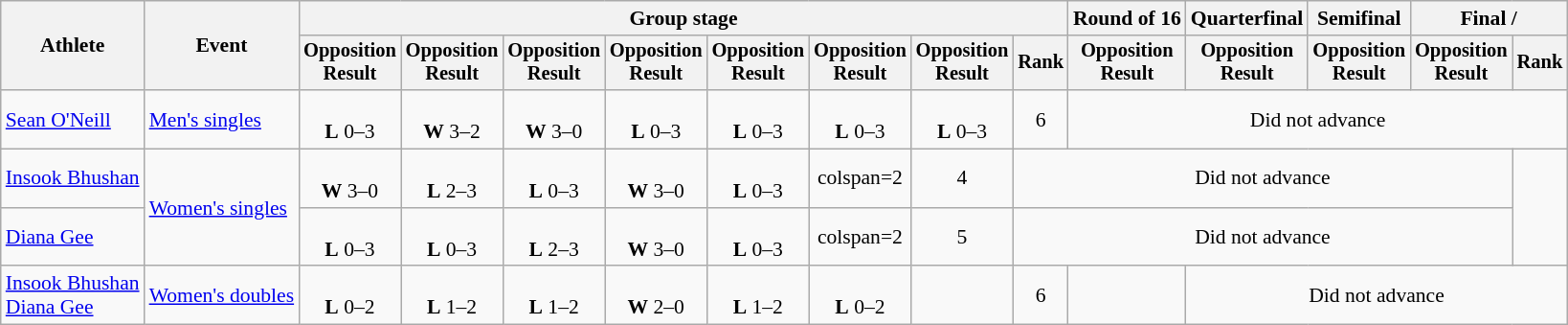<table class=wikitable style=font-size:90%;text-align:center>
<tr>
<th rowspan=2>Athlete</th>
<th rowspan=2>Event</th>
<th colspan=8>Group stage</th>
<th>Round of 16</th>
<th>Quarterfinal</th>
<th>Semifinal</th>
<th colspan=2>Final / </th>
</tr>
<tr style=font-size:95%>
<th>Opposition<br>Result</th>
<th>Opposition<br>Result</th>
<th>Opposition<br>Result</th>
<th>Opposition<br>Result</th>
<th>Opposition<br>Result</th>
<th>Opposition<br>Result</th>
<th>Opposition<br>Result</th>
<th>Rank</th>
<th>Opposition<br>Result</th>
<th>Opposition<br>Result</th>
<th>Opposition<br>Result</th>
<th>Opposition<br>Result</th>
<th>Rank</th>
</tr>
<tr>
<td align=left><a href='#'>Sean O'Neill</a></td>
<td align=left><a href='#'>Men's singles</a></td>
<td><br><strong>L</strong> 0–3</td>
<td><br><strong>W</strong> 3–2</td>
<td><br><strong>W</strong> 3–0</td>
<td><br><strong>L</strong> 0–3</td>
<td><br><strong>L</strong> 0–3</td>
<td><br><strong>L</strong> 0–3</td>
<td><br><strong>L</strong> 0–3</td>
<td>6</td>
<td colspan=5>Did not advance</td>
</tr>
<tr>
<td align=left><a href='#'>Insook Bhushan</a></td>
<td align=left rowspan=2><a href='#'>Women's singles</a></td>
<td><br><strong>W</strong> 3–0</td>
<td><br><strong>L</strong> 2–3</td>
<td><br><strong>L</strong> 0–3</td>
<td><br><strong>W</strong> 3–0</td>
<td><br><strong>L</strong> 0–3</td>
<td>colspan=2 </td>
<td>4</td>
<td colspan=5>Did not advance</td>
</tr>
<tr>
<td align=left><a href='#'>Diana Gee</a></td>
<td><br><strong>L</strong> 0–3</td>
<td><br><strong>L</strong> 0–3</td>
<td><br><strong>L</strong> 2–3</td>
<td><br><strong>W</strong> 3–0</td>
<td><br><strong>L</strong> 0–3</td>
<td>colspan=2 </td>
<td>5</td>
<td colspan=5>Did not advance</td>
</tr>
<tr>
<td align=left><a href='#'>Insook Bhushan</a><br><a href='#'>Diana Gee</a></td>
<td align=left><a href='#'>Women's doubles</a></td>
<td><br><strong>L</strong> 0–2</td>
<td><br><strong>L</strong> 1–2</td>
<td><br><strong>L</strong> 1–2</td>
<td><br><strong>W</strong> 2–0</td>
<td><br><strong>L</strong> 1–2</td>
<td><br><strong>L</strong> 0–2</td>
<td></td>
<td>6</td>
<td></td>
<td colspan=4>Did not advance</td>
</tr>
</table>
